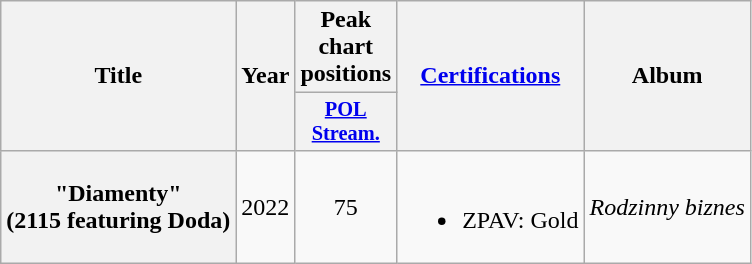<table class="wikitable plainrowheaders" style="text-align:center;">
<tr>
<th scope="col" rowspan="2">Title</th>
<th scope="col" rowspan="2">Year</th>
<th>Peak chart positions</th>
<th scope="col" rowspan="2"><a href='#'>Certifications</a></th>
<th scope="col" rowspan="2">Album</th>
</tr>
<tr>
<th scope="col" style="width:3em;font-size:85%;"><a href='#'>POL<br>Stream.</a><br></th>
</tr>
<tr>
<th scope="row">"Diamenty"<br><span>(2115 featuring Doda)</span></th>
<td>2022</td>
<td>75</td>
<td><br><ul><li>ZPAV: Gold</li></ul></td>
<td><em>Rodzinny biznes</em></td>
</tr>
</table>
